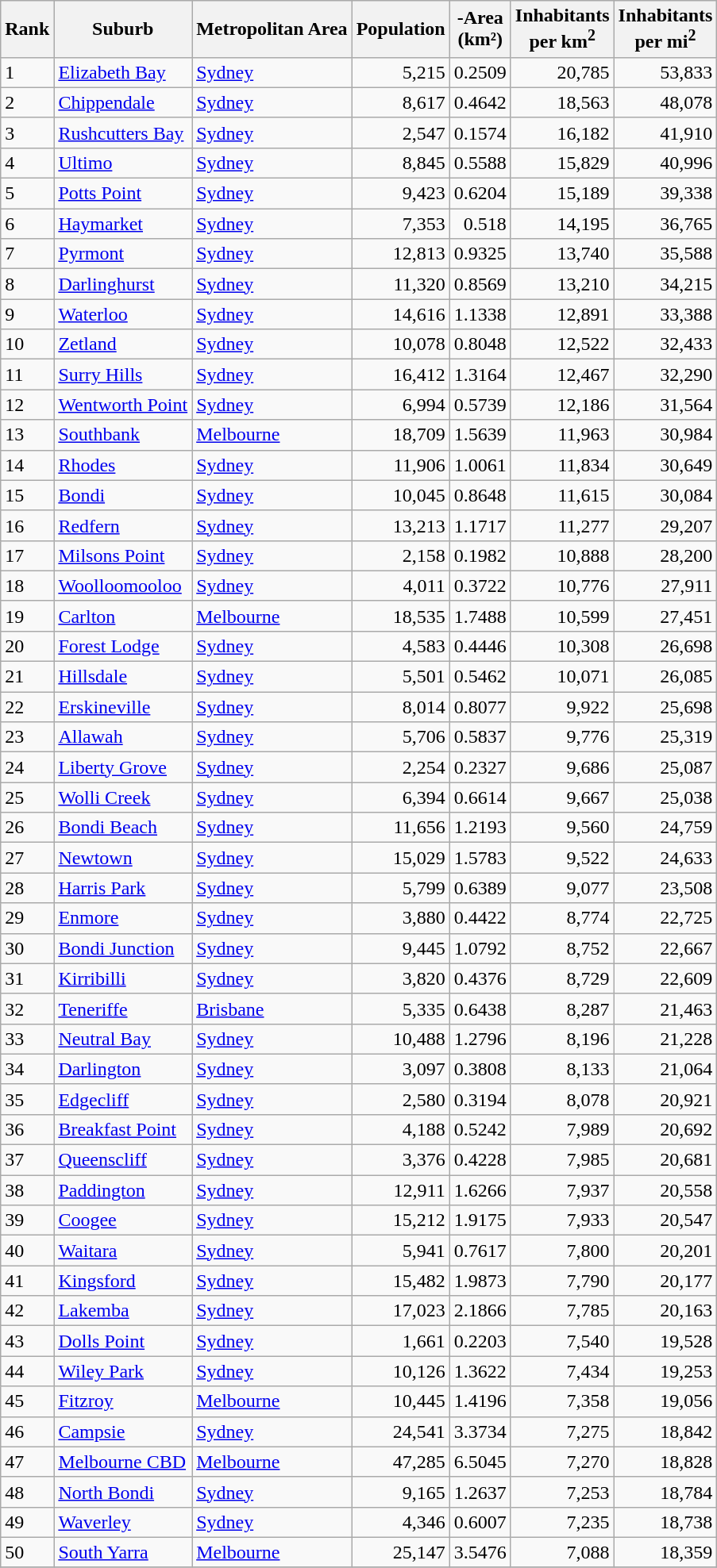<table class="wikitable sortable">
<tr>
<th>Rank</th>
<th>Suburb</th>
<th>Metropolitan Area</th>
<th>Population</th>
<th>-Area<br>(km²)</th>
<th>Inhabitants<br>per km<sup>2</sup></th>
<th>Inhabitants<br>per mi<sup>2</sup></th>
</tr>
<tr>
<td>1</td>
<td><a href='#'>Elizabeth Bay</a></td>
<td><a href='#'>Sydney</a></td>
<td align="right">5,215</td>
<td align="right">0.2509</td>
<td align="right">20,785</td>
<td align="right">53,833</td>
</tr>
<tr>
<td>2</td>
<td><a href='#'>Chippendale</a></td>
<td><a href='#'>Sydney</a></td>
<td align="right">8,617</td>
<td align="right">0.4642</td>
<td align="right">18,563</td>
<td align="right">48,078</td>
</tr>
<tr>
<td>3</td>
<td><a href='#'>Rushcutters Bay</a></td>
<td><a href='#'>Sydney</a></td>
<td align="right">2,547</td>
<td align="right">0.1574</td>
<td align="right">16,182</td>
<td align="right">41,910</td>
</tr>
<tr>
<td>4</td>
<td><a href='#'>Ultimo</a></td>
<td><a href='#'>Sydney</a></td>
<td align="right">8,845</td>
<td align="right">0.5588</td>
<td align="right">15,829</td>
<td align="right">40,996</td>
</tr>
<tr>
<td>5</td>
<td><a href='#'>Potts Point</a></td>
<td><a href='#'>Sydney</a></td>
<td align="right">9,423</td>
<td align="right">0.6204</td>
<td align="right">15,189</td>
<td align="right">39,338</td>
</tr>
<tr>
<td>6</td>
<td><a href='#'>Haymarket</a></td>
<td><a href='#'>Sydney</a></td>
<td align="right">7,353</td>
<td align="right">0.518</td>
<td align="right">14,195</td>
<td align="right">36,765</td>
</tr>
<tr>
<td>7</td>
<td><a href='#'>Pyrmont</a></td>
<td><a href='#'>Sydney</a></td>
<td align="right">12,813</td>
<td align="right">0.9325</td>
<td align="right">13,740</td>
<td align="right">35,588</td>
</tr>
<tr>
<td>8</td>
<td><a href='#'>Darlinghurst</a></td>
<td><a href='#'>Sydney</a></td>
<td align="right">11,320</td>
<td align="right">0.8569</td>
<td align="right">13,210</td>
<td align="right">34,215</td>
</tr>
<tr>
<td>9</td>
<td><a href='#'>Waterloo</a></td>
<td><a href='#'>Sydney</a></td>
<td align="right">14,616</td>
<td align="right">1.1338</td>
<td align="right">12,891</td>
<td align="right">33,388</td>
</tr>
<tr>
<td>10</td>
<td><a href='#'>Zetland</a></td>
<td><a href='#'>Sydney</a></td>
<td align="right">10,078</td>
<td align="right">0.8048</td>
<td align="right">12,522</td>
<td align="right">32,433</td>
</tr>
<tr>
<td>11</td>
<td><a href='#'>Surry Hills</a></td>
<td><a href='#'>Sydney</a></td>
<td align="right">16,412</td>
<td align="right">1.3164</td>
<td align="right">12,467</td>
<td align="right">32,290</td>
</tr>
<tr>
<td>12</td>
<td><a href='#'>Wentworth Point</a></td>
<td><a href='#'>Sydney</a></td>
<td align="right">6,994</td>
<td align="right">0.5739</td>
<td align="right">12,186</td>
<td align="right">31,564</td>
</tr>
<tr>
<td>13</td>
<td><a href='#'>Southbank</a></td>
<td><a href='#'>Melbourne</a></td>
<td align="right">18,709</td>
<td align="right">1.5639</td>
<td align="right">11,963</td>
<td align="right">30,984</td>
</tr>
<tr>
<td>14</td>
<td><a href='#'>Rhodes</a></td>
<td><a href='#'>Sydney</a></td>
<td align="right">11,906</td>
<td align="right">1.0061</td>
<td align="right">11,834</td>
<td align="right">30,649</td>
</tr>
<tr>
<td>15</td>
<td><a href='#'>Bondi</a></td>
<td><a href='#'>Sydney</a></td>
<td align="right">10,045</td>
<td align="right">0.8648</td>
<td align="right">11,615</td>
<td align="right">30,084</td>
</tr>
<tr>
<td>16</td>
<td><a href='#'>Redfern</a></td>
<td><a href='#'>Sydney</a></td>
<td align="right">13,213</td>
<td align="right">1.1717</td>
<td align="right">11,277</td>
<td align="right">29,207</td>
</tr>
<tr>
<td>17</td>
<td><a href='#'>Milsons Point</a></td>
<td><a href='#'>Sydney</a></td>
<td align="right">2,158</td>
<td align="right">0.1982</td>
<td align="right">10,888</td>
<td align="right">28,200</td>
</tr>
<tr>
<td>18</td>
<td><a href='#'>Woolloomooloo</a></td>
<td><a href='#'>Sydney</a></td>
<td align="right">4,011</td>
<td align="right">0.3722</td>
<td align="right">10,776</td>
<td align="right">27,911</td>
</tr>
<tr>
<td>19</td>
<td><a href='#'>Carlton</a></td>
<td><a href='#'>Melbourne</a></td>
<td align="right">18,535</td>
<td align="right">1.7488</td>
<td align="right">10,599</td>
<td align="right">27,451</td>
</tr>
<tr>
<td>20</td>
<td><a href='#'>Forest Lodge</a></td>
<td><a href='#'>Sydney</a></td>
<td align="right">4,583</td>
<td align="right">0.4446</td>
<td align="right">10,308</td>
<td align="right">26,698</td>
</tr>
<tr>
<td>21</td>
<td><a href='#'>Hillsdale</a></td>
<td><a href='#'>Sydney</a></td>
<td align="right">5,501</td>
<td align="right">0.5462</td>
<td align="right">10,071</td>
<td align="right">26,085</td>
</tr>
<tr>
<td>22</td>
<td><a href='#'>Erskineville</a></td>
<td><a href='#'>Sydney</a></td>
<td align="right">8,014</td>
<td align="right">0.8077</td>
<td align="right">9,922</td>
<td align="right">25,698</td>
</tr>
<tr>
<td>23</td>
<td><a href='#'>Allawah</a></td>
<td><a href='#'>Sydney</a></td>
<td align="right">5,706</td>
<td align="right">0.5837</td>
<td align="right">9,776</td>
<td align="right">25,319</td>
</tr>
<tr>
<td>24</td>
<td><a href='#'>Liberty Grove</a></td>
<td><a href='#'>Sydney</a></td>
<td align="right">2,254</td>
<td align="right">0.2327</td>
<td align="right">9,686</td>
<td align="right">25,087</td>
</tr>
<tr>
<td>25</td>
<td><a href='#'>Wolli Creek</a></td>
<td><a href='#'>Sydney</a></td>
<td align="right">6,394</td>
<td align="right">0.6614</td>
<td align="right">9,667</td>
<td align="right">25,038</td>
</tr>
<tr>
<td>26</td>
<td><a href='#'>Bondi Beach</a></td>
<td><a href='#'>Sydney</a></td>
<td align="right">11,656</td>
<td align="right">1.2193</td>
<td align="right">9,560</td>
<td align="right">24,759</td>
</tr>
<tr>
<td>27</td>
<td><a href='#'>Newtown</a></td>
<td><a href='#'>Sydney</a></td>
<td align="right">15,029</td>
<td align="right">1.5783</td>
<td align="right">9,522</td>
<td align="right">24,633</td>
</tr>
<tr>
<td>28</td>
<td><a href='#'>Harris Park</a></td>
<td><a href='#'>Sydney</a></td>
<td align="right">5,799</td>
<td align="right">0.6389</td>
<td align="right">9,077</td>
<td align="right">23,508</td>
</tr>
<tr>
<td>29</td>
<td><a href='#'>Enmore</a></td>
<td><a href='#'>Sydney</a></td>
<td align="right">3,880</td>
<td align="right">0.4422</td>
<td align="right">8,774</td>
<td align="right">22,725</td>
</tr>
<tr>
<td>30</td>
<td><a href='#'>Bondi Junction</a></td>
<td><a href='#'>Sydney</a></td>
<td align="right">9,445</td>
<td align="right">1.0792</td>
<td align="right">8,752</td>
<td align="right">22,667</td>
</tr>
<tr>
<td>31</td>
<td><a href='#'>Kirribilli</a></td>
<td><a href='#'>Sydney</a></td>
<td align="right">3,820</td>
<td align="right">0.4376</td>
<td align="right">8,729</td>
<td align="right">22,609</td>
</tr>
<tr>
<td>32</td>
<td><a href='#'>Teneriffe</a></td>
<td><a href='#'>Brisbane</a></td>
<td align="right">5,335</td>
<td align="right">0.6438</td>
<td align="right">8,287</td>
<td align="right">21,463</td>
</tr>
<tr>
<td>33</td>
<td><a href='#'>Neutral Bay</a></td>
<td><a href='#'>Sydney</a></td>
<td align="right">10,488</td>
<td align="right">1.2796</td>
<td align="right">8,196</td>
<td align="right">21,228</td>
</tr>
<tr>
<td>34</td>
<td><a href='#'>Darlington</a></td>
<td><a href='#'>Sydney</a></td>
<td align="right">3,097</td>
<td align="right">0.3808</td>
<td align="right">8,133</td>
<td align="right">21,064</td>
</tr>
<tr>
<td>35</td>
<td><a href='#'>Edgecliff</a></td>
<td><a href='#'>Sydney</a></td>
<td align="right">2,580</td>
<td align="right">0.3194</td>
<td align="right">8,078</td>
<td align="right">20,921</td>
</tr>
<tr>
<td>36</td>
<td><a href='#'>Breakfast Point</a></td>
<td><a href='#'>Sydney</a></td>
<td align="right">4,188</td>
<td align="right">0.5242</td>
<td align="right">7,989</td>
<td align="right">20,692</td>
</tr>
<tr>
<td>37</td>
<td><a href='#'>Queenscliff</a></td>
<td><a href='#'>Sydney</a></td>
<td align="right">3,376</td>
<td align="right">0.4228</td>
<td align="right">7,985</td>
<td align="right">20,681</td>
</tr>
<tr>
<td>38</td>
<td><a href='#'>Paddington</a></td>
<td><a href='#'>Sydney</a></td>
<td align="right">12,911</td>
<td align="right">1.6266</td>
<td align="right">7,937</td>
<td align="right">20,558</td>
</tr>
<tr>
<td>39</td>
<td><a href='#'>Coogee</a></td>
<td><a href='#'>Sydney</a></td>
<td align="right">15,212</td>
<td align="right">1.9175</td>
<td align="right">7,933</td>
<td align="right">20,547</td>
</tr>
<tr>
<td>40</td>
<td><a href='#'>Waitara</a></td>
<td><a href='#'>Sydney</a></td>
<td align="right">5,941</td>
<td align="right">0.7617</td>
<td align="right">7,800</td>
<td align="right">20,201</td>
</tr>
<tr>
<td>41</td>
<td><a href='#'>Kingsford</a></td>
<td><a href='#'>Sydney</a></td>
<td align="right">15,482</td>
<td align="right">1.9873</td>
<td align="right">7,790</td>
<td align="right">20,177</td>
</tr>
<tr>
<td>42</td>
<td><a href='#'>Lakemba</a></td>
<td><a href='#'>Sydney</a></td>
<td align="right">17,023</td>
<td align="right">2.1866</td>
<td align="right">7,785</td>
<td align="right">20,163</td>
</tr>
<tr>
<td>43</td>
<td><a href='#'>Dolls Point</a></td>
<td><a href='#'>Sydney</a></td>
<td align="right">1,661</td>
<td align="right">0.2203</td>
<td align="right">7,540</td>
<td align="right">19,528</td>
</tr>
<tr>
<td>44</td>
<td><a href='#'>Wiley Park</a></td>
<td><a href='#'>Sydney</a></td>
<td align="right">10,126</td>
<td align="right">1.3622</td>
<td align="right">7,434</td>
<td align="right">19,253</td>
</tr>
<tr>
<td>45</td>
<td><a href='#'>Fitzroy</a></td>
<td><a href='#'>Melbourne</a></td>
<td align="right">10,445</td>
<td align="right">1.4196</td>
<td align="right">7,358</td>
<td align="right">19,056</td>
</tr>
<tr>
<td>46</td>
<td><a href='#'>Campsie</a></td>
<td><a href='#'>Sydney</a></td>
<td align="right">24,541</td>
<td align="right">3.3734</td>
<td align="right">7,275</td>
<td align="right">18,842</td>
</tr>
<tr>
<td>47</td>
<td><a href='#'>Melbourne CBD</a></td>
<td><a href='#'>Melbourne</a></td>
<td align="right">47,285</td>
<td align="right">6.5045</td>
<td align="right">7,270</td>
<td align="right">18,828</td>
</tr>
<tr>
<td>48</td>
<td><a href='#'>North Bondi</a></td>
<td><a href='#'>Sydney</a></td>
<td align="right">9,165</td>
<td align="right">1.2637</td>
<td align="right">7,253</td>
<td align="right">18,784</td>
</tr>
<tr>
<td>49</td>
<td><a href='#'>Waverley</a></td>
<td><a href='#'>Sydney</a></td>
<td align="right">4,346</td>
<td align="right">0.6007</td>
<td align="right">7,235</td>
<td align="right">18,738</td>
</tr>
<tr>
<td>50</td>
<td><a href='#'>South Yarra</a></td>
<td><a href='#'>Melbourne</a></td>
<td align="right">25,147</td>
<td align="right">3.5476</td>
<td align="right">7,088</td>
<td align="right">18,359</td>
</tr>
<tr>
</tr>
</table>
